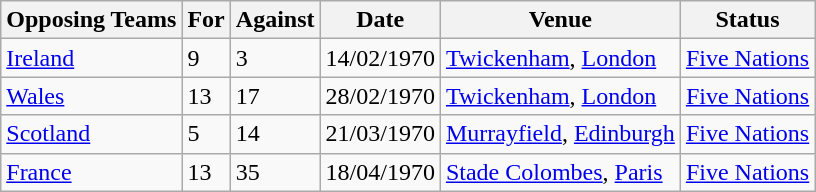<table class="wikitable">
<tr>
<th>Opposing Teams</th>
<th>For</th>
<th>Against</th>
<th>Date</th>
<th>Venue</th>
<th>Status</th>
</tr>
<tr>
<td><a href='#'>Ireland</a></td>
<td>9</td>
<td>3</td>
<td>14/02/1970</td>
<td><a href='#'>Twickenham</a>, <a href='#'>London</a></td>
<td><a href='#'>Five Nations</a></td>
</tr>
<tr>
<td><a href='#'>Wales</a></td>
<td>13</td>
<td>17</td>
<td>28/02/1970</td>
<td><a href='#'>Twickenham</a>, <a href='#'>London</a></td>
<td><a href='#'>Five Nations</a></td>
</tr>
<tr>
<td><a href='#'>Scotland</a></td>
<td>5</td>
<td>14</td>
<td>21/03/1970</td>
<td><a href='#'>Murrayfield</a>, <a href='#'>Edinburgh</a></td>
<td><a href='#'>Five Nations</a></td>
</tr>
<tr>
<td><a href='#'>France</a></td>
<td>13</td>
<td>35</td>
<td>18/04/1970</td>
<td><a href='#'>Stade Colombes</a>, <a href='#'>Paris</a></td>
<td><a href='#'>Five Nations</a></td>
</tr>
</table>
